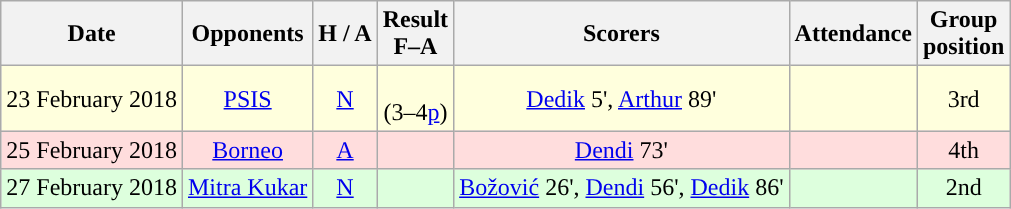<table class="wikitable" style="text-align:center">
<tr>
<th>Date</th>
<th>Opponents</th>
<th>H / A</th>
<th>Result<br>F–A</th>
<th>Scorers</th>
<th>Attendance</th>
<th>Group<br>position</th>
</tr>
<tr style="background:#ffffdd">
<td>23 February 2018</td>
<td><a href='#'>PSIS</a></td>
<td><a href='#'>N</a></td>
<td><br>(3–4<a href='#'>p</a>)</td>
<td><a href='#'>Dedik</a> 5', <a href='#'>Arthur</a> 89'</td>
<td></td>
<td>3rd</td>
</tr>
<tr style="background:#ffdddd">
<td>25 February 2018</td>
<td><a href='#'>Borneo</a></td>
<td><a href='#'>A</a></td>
<td></td>
<td><a href='#'>Dendi</a> 73'</td>
<td></td>
<td>4th</td>
</tr>
<tr style="background:#ddffdd">
<td>27 February 2018</td>
<td><a href='#'>Mitra Kukar</a></td>
<td><a href='#'>N</a></td>
<td></td>
<td><a href='#'>Božović</a> 26', <a href='#'>Dendi</a> 56', <a href='#'>Dedik</a> 86'</td>
<td></td>
<td>2nd</td>
</tr>
</table>
